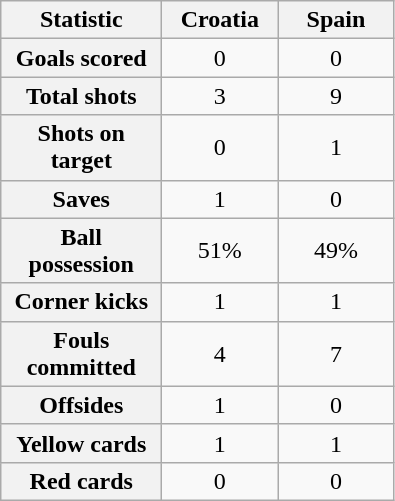<table class="wikitable plainrowheaders" style="text-align:center">
<tr>
<th scope="col" style="width:100px">Statistic</th>
<th scope="col" style="width:70px">Croatia</th>
<th scope="col" style="width:70px">Spain</th>
</tr>
<tr>
<th scope=row>Goals scored</th>
<td>0</td>
<td>0</td>
</tr>
<tr>
<th scope=row>Total shots</th>
<td>3</td>
<td>9</td>
</tr>
<tr>
<th scope=row>Shots on target</th>
<td>0</td>
<td>1</td>
</tr>
<tr>
<th scope=row>Saves</th>
<td>1</td>
<td>0</td>
</tr>
<tr>
<th scope=row>Ball possession</th>
<td>51%</td>
<td>49%</td>
</tr>
<tr>
<th scope=row>Corner kicks</th>
<td>1</td>
<td>1</td>
</tr>
<tr>
<th scope=row>Fouls committed</th>
<td>4</td>
<td>7</td>
</tr>
<tr>
<th scope=row>Offsides</th>
<td>1</td>
<td>0</td>
</tr>
<tr>
<th scope=row>Yellow cards</th>
<td>1</td>
<td>1</td>
</tr>
<tr>
<th scope=row>Red cards</th>
<td>0</td>
<td>0</td>
</tr>
</table>
